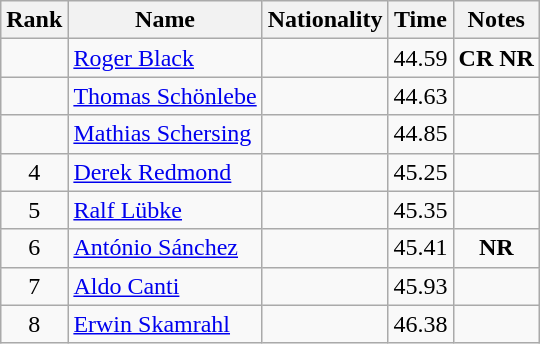<table class="wikitable sortable" style="text-align:center">
<tr>
<th>Rank</th>
<th>Name</th>
<th>Nationality</th>
<th>Time</th>
<th>Notes</th>
</tr>
<tr>
<td></td>
<td align=left><a href='#'>Roger Black</a></td>
<td align=left></td>
<td>44.59</td>
<td><strong>CR NR</strong></td>
</tr>
<tr>
<td></td>
<td align=left><a href='#'>Thomas Schönlebe</a></td>
<td align=left></td>
<td>44.63</td>
<td></td>
</tr>
<tr>
<td></td>
<td align=left><a href='#'>Mathias Schersing</a></td>
<td align=left></td>
<td>44.85</td>
<td></td>
</tr>
<tr>
<td>4</td>
<td align=left><a href='#'>Derek Redmond</a></td>
<td align=left></td>
<td>45.25</td>
<td></td>
</tr>
<tr>
<td>5</td>
<td align=left><a href='#'>Ralf Lübke</a></td>
<td align=left></td>
<td>45.35</td>
<td></td>
</tr>
<tr>
<td>6</td>
<td align=left><a href='#'>António Sánchez</a></td>
<td align=left></td>
<td>45.41</td>
<td><strong>NR</strong></td>
</tr>
<tr>
<td>7</td>
<td align=left><a href='#'>Aldo Canti</a></td>
<td align=left></td>
<td>45.93</td>
<td></td>
</tr>
<tr>
<td>8</td>
<td align=left><a href='#'>Erwin Skamrahl</a></td>
<td align=left></td>
<td>46.38</td>
<td></td>
</tr>
</table>
